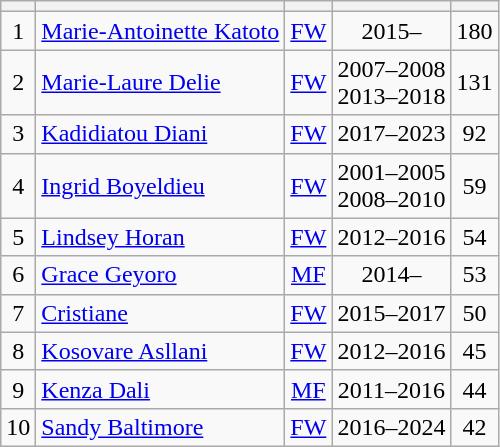<table class="wikitable plainrowheaders sortable" style="text-align:center">
<tr>
<th></th>
<th></th>
<th></th>
<th></th>
<th></th>
</tr>
<tr>
<td>1</td>
<td align="left"> <a href='#'>Marie-Antoinette Katoto</a></td>
<td><a href='#'>FW</a></td>
<td>2015–</td>
<td>180</td>
</tr>
<tr>
<td>2</td>
<td align="left"> <a href='#'>Marie-Laure Delie</a></td>
<td><a href='#'>FW</a></td>
<td>2007–2008<br>2013–2018</td>
<td>131</td>
</tr>
<tr>
<td>3</td>
<td align="left"> <a href='#'>Kadidiatou Diani</a></td>
<td><a href='#'>FW</a></td>
<td>2017–2023</td>
<td>92</td>
</tr>
<tr>
<td>4</td>
<td align="left"> <a href='#'>Ingrid Boyeldieu</a></td>
<td><a href='#'>FW</a></td>
<td>2001–2005<br>2008–2010</td>
<td>59</td>
</tr>
<tr>
<td>5</td>
<td align="left"> <a href='#'>Lindsey Horan</a></td>
<td><a href='#'>FW</a></td>
<td>2012–2016</td>
<td>54</td>
</tr>
<tr>
<td>6</td>
<td align="left"> <a href='#'>Grace Geyoro</a></td>
<td><a href='#'>MF</a></td>
<td>2014–</td>
<td>53</td>
</tr>
<tr>
<td>7</td>
<td align="left"> <a href='#'>Cristiane</a></td>
<td><a href='#'>FW</a></td>
<td>2015–2017</td>
<td>50</td>
</tr>
<tr>
<td>8</td>
<td align="left"> <a href='#'>Kosovare Asllani</a></td>
<td><a href='#'>FW</a></td>
<td>2012–2016</td>
<td>45</td>
</tr>
<tr>
<td>9</td>
<td align="left"> <a href='#'>Kenza Dali</a></td>
<td><a href='#'>MF</a></td>
<td>2011–2016</td>
<td>44</td>
</tr>
<tr>
<td>10</td>
<td align="left"> <a href='#'>Sandy Baltimore</a></td>
<td><a href='#'>FW</a></td>
<td>2016–2024</td>
<td>42</td>
</tr>
</table>
